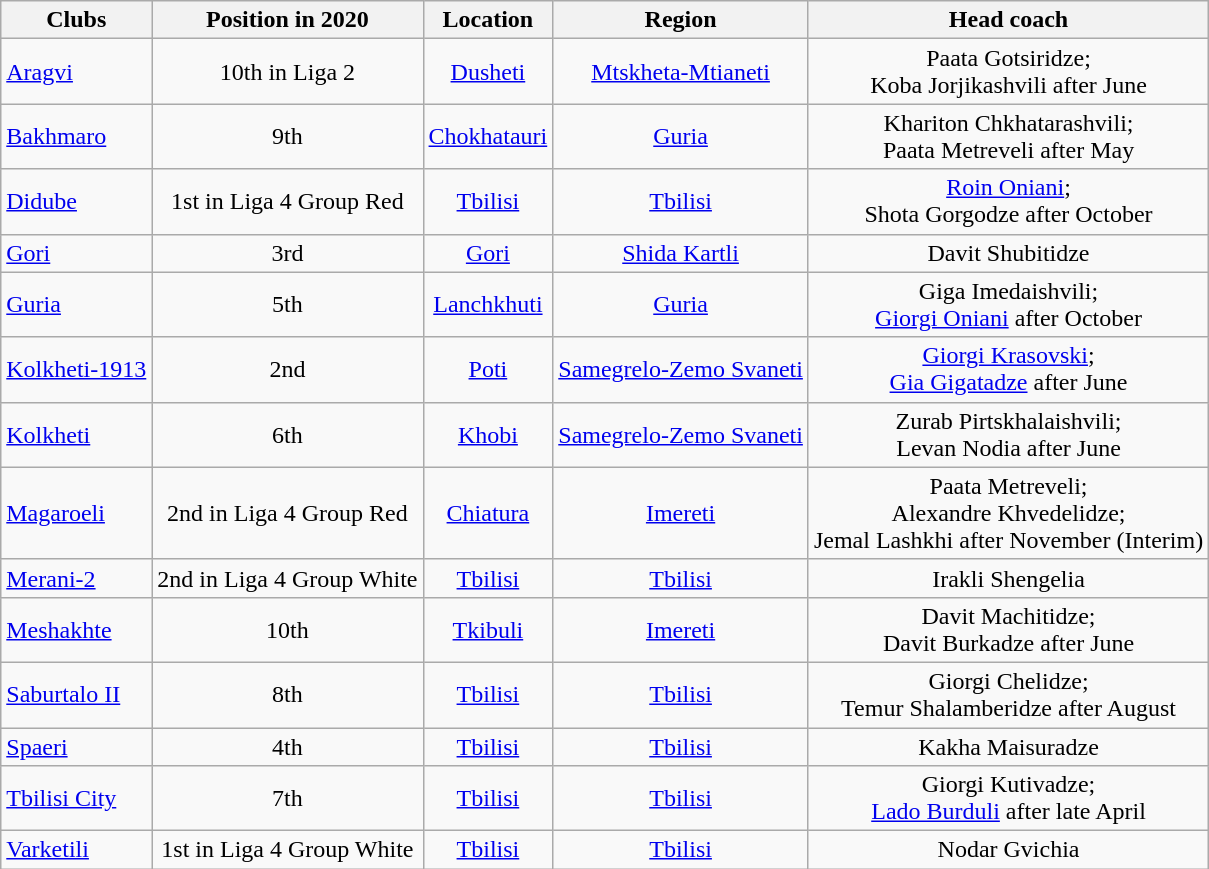<table class="wikitable sortable" style="text-align:center;">
<tr>
<th>Clubs</th>
<th>Position in 2020</th>
<th>Location</th>
<th>Region</th>
<th>Head coach</th>
</tr>
<tr>
<td style="text-align:left;"><a href='#'>Aragvi</a></td>
<td>10th in Liga 2</td>
<td><a href='#'>Dusheti</a></td>
<td><a href='#'>Mtskheta-Mtianeti</a></td>
<td>Paata Gotsiridze; <br>Koba Jorjikashvili after June</td>
</tr>
<tr>
<td style="text-align:left;"><a href='#'>Bakhmaro</a></td>
<td>9th</td>
<td><a href='#'>Chokhatauri</a></td>
<td><a href='#'>Guria</a></td>
<td>Khariton Chkhatarashvili; <br>Paata Metreveli after May</td>
</tr>
<tr>
<td style="text-align:left;"><a href='#'>Didube</a></td>
<td>1st in Liga 4 Group Red</td>
<td><a href='#'>Tbilisi</a></td>
<td><a href='#'>Tbilisi</a></td>
<td><a href='#'>Roin Oniani</a>; <br>Shota Gorgodze after October</td>
</tr>
<tr>
<td style="text-align:left;"><a href='#'>Gori</a></td>
<td>3rd</td>
<td><a href='#'>Gori</a></td>
<td><a href='#'>Shida Kartli</a></td>
<td>Davit Shubitidze</td>
</tr>
<tr>
<td style="text-align:left;"><a href='#'>Guria</a></td>
<td>5th</td>
<td><a href='#'>Lanchkhuti</a></td>
<td><a href='#'>Guria</a></td>
<td>Giga Imedaishvili; <br><a href='#'>Giorgi Oniani</a> after October</td>
</tr>
<tr>
<td style="text-align:left;"><a href='#'>Kolkheti-1913</a></td>
<td>2nd</td>
<td><a href='#'>Poti</a></td>
<td><a href='#'>Samegrelo-Zemo Svaneti</a></td>
<td><a href='#'>Giorgi Krasovski</a>; <br><a href='#'>Gia Gigatadze</a> after June</td>
</tr>
<tr>
<td style="text-align:left;"><a href='#'>Kolkheti</a></td>
<td>6th</td>
<td><a href='#'>Khobi</a></td>
<td><a href='#'>Samegrelo-Zemo Svaneti</a></td>
<td>Zurab Pirtskhalaishvili; <br>Levan Nodia after June</td>
</tr>
<tr>
<td style="text-align:left;"><a href='#'>Magaroeli</a></td>
<td>2nd in Liga 4 Group Red</td>
<td><a href='#'>Chiatura</a></td>
<td><a href='#'>Imereti</a></td>
<td>Paata Metreveli; <br>Alexandre Khvedelidze; <br>Jemal Lashkhi after November (Interim)</td>
</tr>
<tr>
<td style="text-align:left;"><a href='#'>Merani-2</a></td>
<td>2nd in Liga 4 Group White</td>
<td><a href='#'>Tbilisi</a></td>
<td><a href='#'>Tbilisi</a></td>
<td>Irakli Shengelia</td>
</tr>
<tr>
<td style="text-align:left;"><a href='#'>Meshakhte</a></td>
<td>10th</td>
<td><a href='#'>Tkibuli</a></td>
<td><a href='#'>Imereti</a></td>
<td>Davit Machitidze; <br>Davit Burkadze after June</td>
</tr>
<tr>
<td style="text-align:left;"><a href='#'>Saburtalo II</a></td>
<td>8th</td>
<td><a href='#'>Tbilisi</a></td>
<td><a href='#'>Tbilisi</a></td>
<td>Giorgi Chelidze; <br>Temur Shalamberidze after August</td>
</tr>
<tr>
<td style="text-align:left;"><a href='#'>Spaeri</a></td>
<td>4th</td>
<td><a href='#'>Tbilisi</a></td>
<td><a href='#'>Tbilisi</a></td>
<td>Kakha Maisuradze</td>
</tr>
<tr>
<td style="text-align:left;"><a href='#'>Tbilisi City</a></td>
<td>7th</td>
<td><a href='#'>Tbilisi</a></td>
<td><a href='#'>Tbilisi</a></td>
<td>Giorgi Kutivadze; <br><a href='#'>Lado Burduli</a> after late April</td>
</tr>
<tr>
<td style="text-align:left;"><a href='#'>Varketili</a></td>
<td>1st in Liga 4 Group White</td>
<td><a href='#'>Tbilisi</a></td>
<td><a href='#'>Tbilisi</a></td>
<td>Nodar Gvichia</td>
</tr>
</table>
